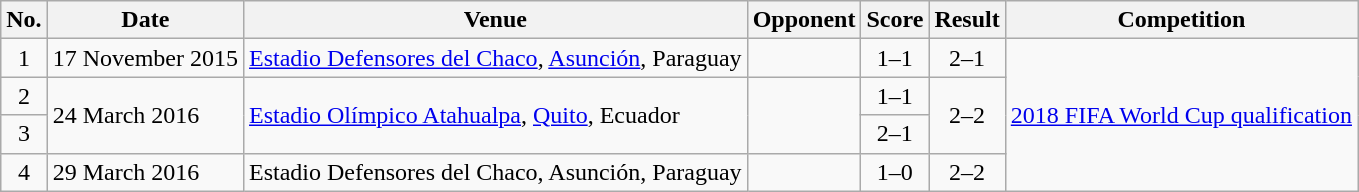<table class="wikitable sortable">
<tr>
<th scope="col">No.</th>
<th scope="col">Date</th>
<th scope="col">Venue</th>
<th scope="col">Opponent</th>
<th scope="col">Score</th>
<th scope="col">Result</th>
<th scope="col">Competition</th>
</tr>
<tr>
<td align="center">1</td>
<td>17 November 2015</td>
<td><a href='#'>Estadio Defensores del Chaco</a>, <a href='#'>Asunción</a>, Paraguay</td>
<td></td>
<td align="center">1–1</td>
<td align="center">2–1</td>
<td rowspan="4"><a href='#'>2018 FIFA World Cup qualification</a></td>
</tr>
<tr>
<td align="center">2</td>
<td rowspan="2">24 March 2016</td>
<td rowspan="2"><a href='#'>Estadio Olímpico Atahualpa</a>, <a href='#'>Quito</a>, Ecuador</td>
<td rowspan="2"></td>
<td align="center">1–1</td>
<td rowspan="2" align="center">2–2</td>
</tr>
<tr>
<td align="center">3</td>
<td align="center">2–1</td>
</tr>
<tr>
<td align="center">4</td>
<td>29 March 2016</td>
<td>Estadio Defensores del Chaco, Asunción, Paraguay</td>
<td></td>
<td align="center">1–0</td>
<td align="center">2–2</td>
</tr>
</table>
